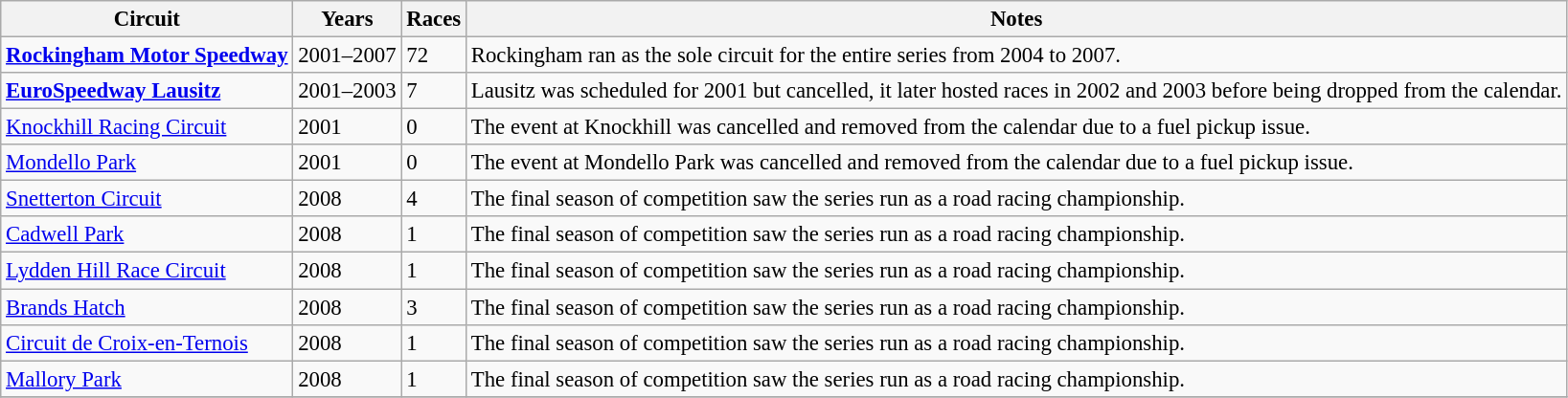<table class="wikitable sortable" style="font-size: 95%">
<tr>
<th>Circuit</th>
<th>Years</th>
<th>Races</th>
<th>Notes</th>
</tr>
<tr>
<td> <strong><a href='#'>Rockingham Motor Speedway</a></strong></td>
<td>2001–2007</td>
<td>72</td>
<td>Rockingham ran as the sole circuit for the entire series from 2004 to 2007.</td>
</tr>
<tr>
<td> <strong><a href='#'>EuroSpeedway Lausitz</a></strong></td>
<td>2001–2003</td>
<td>7</td>
<td>Lausitz was scheduled for 2001 but cancelled, it later hosted races in 2002 and 2003 before being dropped from the calendar.</td>
</tr>
<tr>
<td> <a href='#'>Knockhill Racing Circuit</a></td>
<td>2001</td>
<td>0</td>
<td>The event at Knockhill was cancelled and removed from the calendar due to a fuel pickup issue.</td>
</tr>
<tr>
<td> <a href='#'>Mondello Park</a></td>
<td>2001</td>
<td>0</td>
<td>The event at Mondello Park was cancelled and removed from the calendar due to a fuel pickup issue.</td>
</tr>
<tr>
<td> <a href='#'>Snetterton Circuit</a></td>
<td>2008</td>
<td>4</td>
<td>The final season of competition saw the series run as a road racing championship.</td>
</tr>
<tr>
<td> <a href='#'>Cadwell Park</a></td>
<td>2008</td>
<td>1</td>
<td>The final season of competition saw the series run as a road racing championship.</td>
</tr>
<tr>
<td> <a href='#'>Lydden Hill Race Circuit</a></td>
<td>2008</td>
<td>1</td>
<td>The final season of competition saw the series run as a road racing championship.</td>
</tr>
<tr>
<td> <a href='#'>Brands Hatch</a></td>
<td>2008</td>
<td>3</td>
<td>The final season of competition saw the series run as a road racing championship.</td>
</tr>
<tr>
<td> <a href='#'>Circuit de Croix-en-Ternois</a></td>
<td>2008</td>
<td>1</td>
<td>The final season of competition saw the series run as a road racing championship.</td>
</tr>
<tr>
<td> <a href='#'>Mallory Park</a></td>
<td>2008</td>
<td>1</td>
<td>The final season of competition saw the series run as a road racing championship.</td>
</tr>
<tr>
</tr>
</table>
